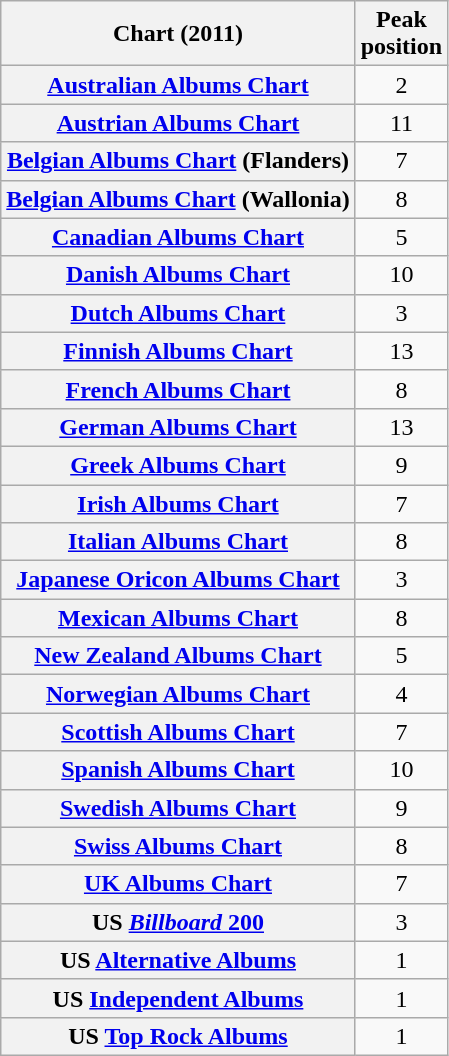<table class="wikitable sortable plainrowheaders">
<tr>
<th>Chart (2011)</th>
<th>Peak<br>position</th>
</tr>
<tr>
<th scope="row"><a href='#'>Australian Albums Chart</a></th>
<td style="text-align:center;">2</td>
</tr>
<tr>
<th scope="row"><a href='#'>Austrian Albums Chart</a></th>
<td style="text-align:center;">11</td>
</tr>
<tr>
<th scope="row"><a href='#'>Belgian Albums Chart</a> (Flanders)</th>
<td style="text-align:center;">7</td>
</tr>
<tr>
<th scope="row"><a href='#'>Belgian Albums Chart</a> (Wallonia)</th>
<td style="text-align:center;">8</td>
</tr>
<tr>
<th scope="row"><a href='#'>Canadian Albums Chart</a></th>
<td style="text-align:center;">5</td>
</tr>
<tr>
<th scope="row"><a href='#'>Danish Albums Chart</a></th>
<td style="text-align:center;">10</td>
</tr>
<tr>
<th scope="row"><a href='#'>Dutch Albums Chart</a></th>
<td style="text-align:center;">3</td>
</tr>
<tr>
<th scope="row"><a href='#'>Finnish Albums Chart</a></th>
<td style="text-align:center;">13</td>
</tr>
<tr>
<th scope="row"><a href='#'>French Albums Chart</a></th>
<td style="text-align:center;">8</td>
</tr>
<tr>
<th scope="row"><a href='#'>German Albums Chart</a></th>
<td style="text-align:center;">13</td>
</tr>
<tr>
<th scope="row"><a href='#'>Greek Albums Chart</a></th>
<td style="text-align:center;">9</td>
</tr>
<tr>
<th scope="row"><a href='#'>Irish Albums Chart</a></th>
<td style="text-align:center;">7</td>
</tr>
<tr>
<th scope="row"><a href='#'>Italian Albums Chart</a></th>
<td style="text-align:center;">8</td>
</tr>
<tr>
<th scope="row"><a href='#'>Japanese Oricon Albums Chart</a></th>
<td style="text-align:center;">3</td>
</tr>
<tr>
<th scope="row"><a href='#'>Mexican Albums Chart</a></th>
<td style="text-align:center;">8</td>
</tr>
<tr>
<th scope="row"><a href='#'>New Zealand Albums Chart</a></th>
<td style="text-align:center;">5</td>
</tr>
<tr>
<th scope="row"><a href='#'>Norwegian Albums Chart</a></th>
<td style="text-align:center;">4</td>
</tr>
<tr>
<th scope="row"><a href='#'>Scottish Albums Chart</a></th>
<td align="center">7</td>
</tr>
<tr>
<th scope="row"><a href='#'>Spanish Albums Chart</a></th>
<td style="text-align:center;">10</td>
</tr>
<tr>
<th scope="row"><a href='#'>Swedish Albums Chart</a></th>
<td style="text-align:center;">9</td>
</tr>
<tr>
<th scope="row"><a href='#'>Swiss Albums Chart</a></th>
<td style="text-align:center;">8</td>
</tr>
<tr>
<th scope="row"><a href='#'>UK Albums Chart</a></th>
<td style="text-align:center;">7</td>
</tr>
<tr>
<th scope="row">US <a href='#'><em>Billboard</em> 200</a></th>
<td style="text-align:center;">3</td>
</tr>
<tr>
<th scope="row">US <a href='#'>Alternative Albums</a></th>
<td style="text-align:center;">1</td>
</tr>
<tr>
<th scope="row">US <a href='#'>Independent Albums</a></th>
<td style="text-align:center;">1</td>
</tr>
<tr>
<th scope="row">US <a href='#'>Top Rock Albums</a></th>
<td style="text-align:center;">1</td>
</tr>
</table>
